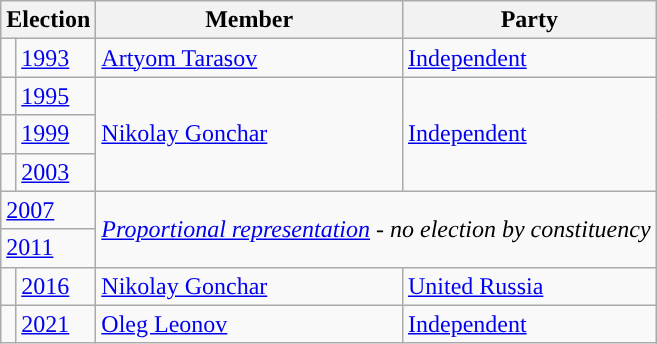<table class="wikitable">
<tr>
<th colspan="2">Election</th>
<th>Member</th>
<th>Party</th>
</tr>
<tr>
<td style="background-color: "></td>
<td><a href='#'>1993</a></td>
<td><a href='#'>Artyom Tarasov</a></td>
<td><a href='#'>Independent</a></td>
</tr>
<tr>
<td style="background-color: "></td>
<td><a href='#'>1995</a></td>
<td rowspan=3><a href='#'>Nikolay Gonchar</a></td>
<td rowspan=3><a href='#'>Independent</a></td>
</tr>
<tr>
<td style="background-color: "></td>
<td><a href='#'>1999</a></td>
</tr>
<tr>
<td style="background-color: "></td>
<td><a href='#'>2003</a></td>
</tr>
<tr>
<td colspan=2><a href='#'>2007</a></td>
<td colspan=2 rowspan=2><em><a href='#'>Proportional representation</a> - no election by constituency</em></td>
</tr>
<tr>
<td colspan=2><a href='#'>2011</a></td>
</tr>
<tr>
<td style="background-color: "></td>
<td><a href='#'>2016</a></td>
<td><a href='#'>Nikolay Gonchar</a></td>
<td><a href='#'>United Russia</a></td>
</tr>
<tr>
<td style="background-color:"></td>
<td><a href='#'>2021</a></td>
<td><a href='#'>Oleg Leonov</a></td>
<td><a href='#'>Independent</a></td>
</tr>
</table>
